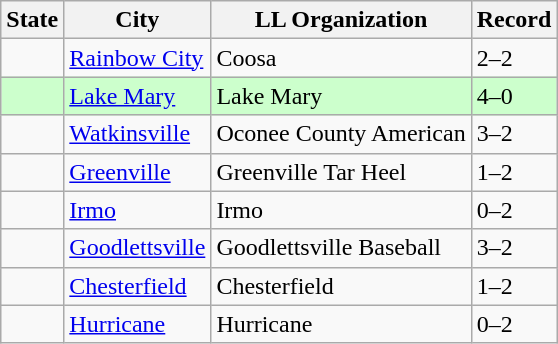<table class="wikitable">
<tr>
<th>State</th>
<th>City</th>
<th>LL Organization</th>
<th>Record</th>
</tr>
<tr>
<td><strong></strong></td>
<td><a href='#'>Rainbow City</a></td>
<td>Coosa</td>
<td>2–2</td>
</tr>
<tr bgcolor="#ccffcc">
<td><strong></strong></td>
<td><a href='#'>Lake Mary</a></td>
<td>Lake Mary</td>
<td>4–0</td>
</tr>
<tr>
<td><strong></strong></td>
<td><a href='#'>Watkinsville</a></td>
<td>Oconee County American</td>
<td>3–2</td>
</tr>
<tr>
<td><strong></strong></td>
<td><a href='#'>Greenville</a></td>
<td>Greenville Tar Heel</td>
<td>1–2</td>
</tr>
<tr>
<td><strong></strong></td>
<td><a href='#'>Irmo</a></td>
<td>Irmo</td>
<td>0–2</td>
</tr>
<tr>
<td><strong></strong></td>
<td><a href='#'>Goodlettsville</a></td>
<td>Goodlettsville Baseball</td>
<td>3–2</td>
</tr>
<tr>
<td><strong></strong></td>
<td><a href='#'>Chesterfield</a></td>
<td>Chesterfield</td>
<td>1–2</td>
</tr>
<tr>
<td><strong></strong></td>
<td><a href='#'>Hurricane</a></td>
<td>Hurricane</td>
<td>0–2</td>
</tr>
</table>
